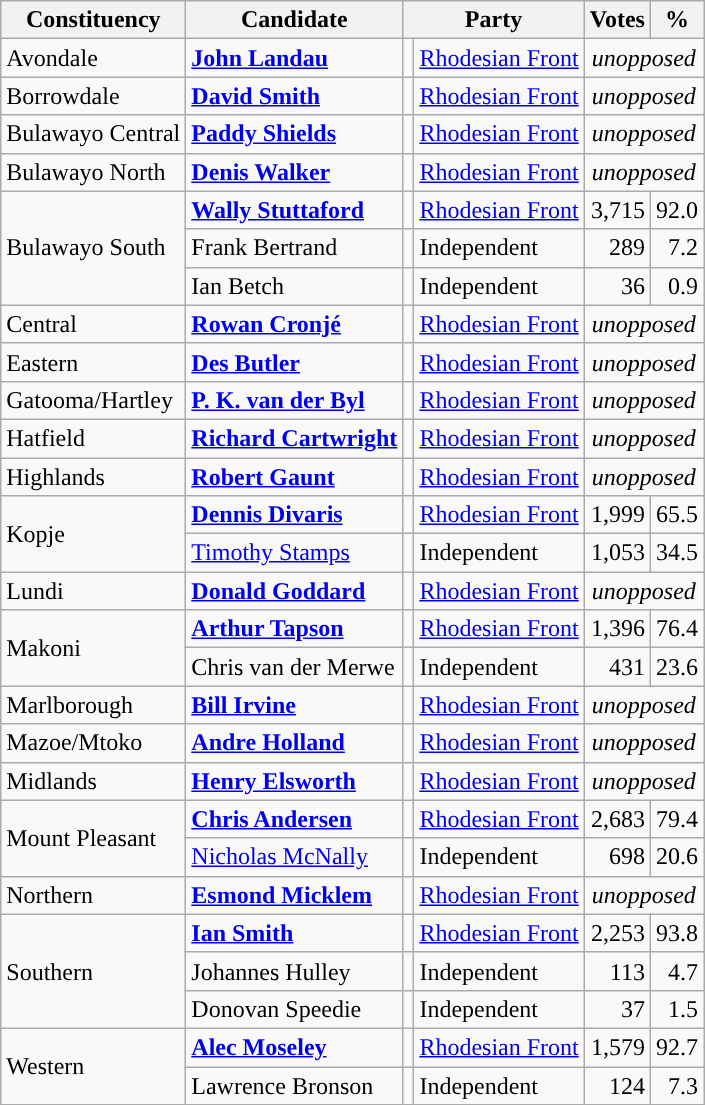<table class="wikitable">
<tr>
<th>Constituency</th>
<th>Candidate</th>
<th colspan="2">Party</th>
<th>Votes</th>
<th>%</th>
</tr>
<tr>
<td>Avondale</td>
<td><strong><a href='#'>John Landau</a></strong></td>
<td></td>
<td><a href='#'>Rhodesian Front</a></td>
<td colspan="2" align="center"><em>unopposed</em></td>
</tr>
<tr>
<td>Borrowdale</td>
<td><strong><a href='#'>David Smith</a></strong></td>
<td></td>
<td><a href='#'>Rhodesian Front</a></td>
<td colspan="2" align="center"><em>unopposed</em></td>
</tr>
<tr>
<td>Bulawayo Central</td>
<td><strong><a href='#'>Paddy Shields</a></strong></td>
<td></td>
<td><a href='#'>Rhodesian Front</a></td>
<td colspan="2" align="center"><em>unopposed</em></td>
</tr>
<tr>
<td>Bulawayo North</td>
<td><strong><a href='#'>Denis Walker</a></strong></td>
<td></td>
<td><a href='#'>Rhodesian Front</a></td>
<td colspan="2" align="center"><em>unopposed</em></td>
</tr>
<tr>
<td rowspan="3">Bulawayo South</td>
<td><strong><a href='#'>Wally Stuttaford</a></strong></td>
<td></td>
<td><a href='#'>Rhodesian Front</a></td>
<td align="right">3,715</td>
<td align="right">92.0</td>
</tr>
<tr>
<td>Frank Bertrand</td>
<td></td>
<td>Independent</td>
<td align="right">289</td>
<td align="right">7.2</td>
</tr>
<tr>
<td>Ian Betch</td>
<td></td>
<td>Independent</td>
<td align="right">36</td>
<td align="right">0.9</td>
</tr>
<tr>
<td>Central</td>
<td><strong><a href='#'>Rowan Cronjé</a></strong></td>
<td></td>
<td><a href='#'>Rhodesian Front</a></td>
<td colspan="2" align="center"><em>unopposed</em></td>
</tr>
<tr>
<td>Eastern</td>
<td><strong><a href='#'>Des Butler</a></strong></td>
<td></td>
<td><a href='#'>Rhodesian Front</a></td>
<td colspan="2" align="center"><em>unopposed</em></td>
</tr>
<tr>
<td>Gatooma/Hartley</td>
<td><strong><a href='#'>P. K. van der Byl</a></strong></td>
<td></td>
<td><a href='#'>Rhodesian Front</a></td>
<td colspan="2" align="center"><em>unopposed</em></td>
</tr>
<tr>
<td>Hatfield</td>
<td><strong><a href='#'>Richard Cartwright</a></strong></td>
<td></td>
<td><a href='#'>Rhodesian Front</a></td>
<td colspan="2" align="center"><em>unopposed</em></td>
</tr>
<tr>
<td>Highlands</td>
<td><strong><a href='#'>Robert Gaunt</a></strong></td>
<td></td>
<td><a href='#'>Rhodesian Front</a></td>
<td colspan="2" align="center"><em>unopposed</em></td>
</tr>
<tr>
<td rowspan="2">Kopje</td>
<td><strong><a href='#'>Dennis Divaris</a></strong></td>
<td></td>
<td><a href='#'>Rhodesian Front</a></td>
<td align="right">1,999</td>
<td align="right">65.5</td>
</tr>
<tr>
<td><a href='#'>Timothy Stamps</a></td>
<td></td>
<td>Independent</td>
<td align="right">1,053</td>
<td align="right">34.5</td>
</tr>
<tr>
<td>Lundi</td>
<td><strong><a href='#'>Donald Goddard</a></strong></td>
<td></td>
<td><a href='#'>Rhodesian Front</a></td>
<td colspan="2" align="center"><em>unopposed</em></td>
</tr>
<tr>
<td rowspan="2">Makoni</td>
<td><strong><a href='#'>Arthur Tapson</a></strong></td>
<td></td>
<td><a href='#'>Rhodesian Front</a></td>
<td align="right">1,396</td>
<td align="right">76.4</td>
</tr>
<tr>
<td>Chris van der Merwe</td>
<td></td>
<td>Independent</td>
<td align="right">431</td>
<td align="right">23.6</td>
</tr>
<tr>
<td>Marlborough</td>
<td><strong><a href='#'>Bill Irvine</a></strong></td>
<td></td>
<td><a href='#'>Rhodesian Front</a></td>
<td colspan="2" align="center"><em>unopposed</em></td>
</tr>
<tr>
<td>Mazoe/Mtoko</td>
<td><strong><a href='#'>Andre Holland</a></strong></td>
<td></td>
<td><a href='#'>Rhodesian Front</a></td>
<td colspan="2" align="center"><em>unopposed</em></td>
</tr>
<tr>
<td>Midlands</td>
<td><strong><a href='#'>Henry Elsworth</a></strong></td>
<td></td>
<td><a href='#'>Rhodesian Front</a></td>
<td colspan="2" align="center"><em>unopposed</em></td>
</tr>
<tr>
<td rowspan="2">Mount Pleasant</td>
<td><strong><a href='#'>Chris Andersen</a></strong></td>
<td></td>
<td><a href='#'>Rhodesian Front</a></td>
<td align="right">2,683</td>
<td align="right">79.4</td>
</tr>
<tr>
<td><a href='#'>Nicholas McNally</a></td>
<td></td>
<td>Independent</td>
<td align="right">698</td>
<td align="right">20.6</td>
</tr>
<tr>
<td>Northern</td>
<td><strong><a href='#'>Esmond Micklem</a></strong></td>
<td></td>
<td><a href='#'>Rhodesian Front</a></td>
<td colspan="2" align="center"><em>unopposed</em></td>
</tr>
<tr>
<td rowspan="3">Southern</td>
<td><strong><a href='#'>Ian Smith</a></strong></td>
<td></td>
<td><a href='#'>Rhodesian Front</a></td>
<td align="right">2,253</td>
<td align="right">93.8</td>
</tr>
<tr>
<td>Johannes Hulley</td>
<td></td>
<td>Independent</td>
<td align="right">113</td>
<td align="right">4.7</td>
</tr>
<tr>
<td>Donovan Speedie</td>
<td></td>
<td>Independent</td>
<td align="right">37</td>
<td align="right">1.5</td>
</tr>
<tr>
<td rowspan="2">Western</td>
<td><strong><a href='#'>Alec Moseley</a></strong></td>
<td></td>
<td><a href='#'>Rhodesian Front</a></td>
<td align="right">1,579</td>
<td align="right">92.7</td>
</tr>
<tr>
<td>Lawrence Bronson</td>
<td></td>
<td>Independent</td>
<td align="right">124</td>
<td align="right">7.3</td>
</tr>
</table>
